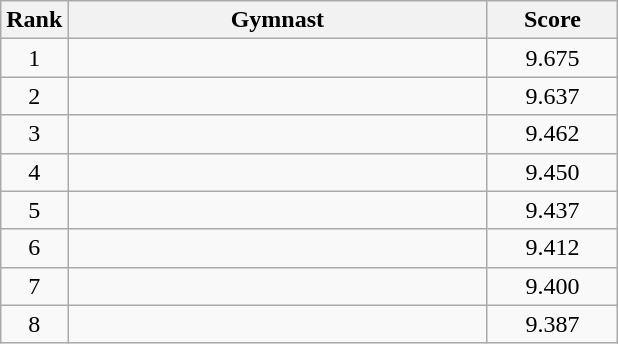<table class="wikitable" style="text-align:center">
<tr>
<th>Rank</th>
<th style="width:17em">Gymnast</th>
<th style="width:5em">Score</th>
</tr>
<tr>
<td>1</td>
<td align=left></td>
<td>9.675</td>
</tr>
<tr>
<td>2</td>
<td align=left></td>
<td>9.637</td>
</tr>
<tr>
<td>3</td>
<td align=left></td>
<td>9.462</td>
</tr>
<tr>
<td>4</td>
<td align=left></td>
<td>9.450</td>
</tr>
<tr>
<td>5</td>
<td align=left></td>
<td>9.437</td>
</tr>
<tr>
<td>6</td>
<td align=left></td>
<td>9.412</td>
</tr>
<tr>
<td>7</td>
<td align=left></td>
<td>9.400</td>
</tr>
<tr>
<td>8</td>
<td align=left></td>
<td>9.387</td>
</tr>
</table>
